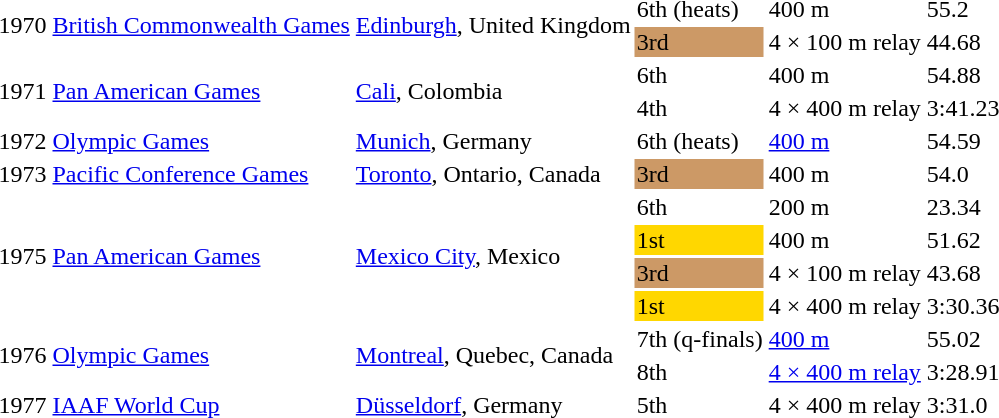<table>
<tr>
<td rowspan=2>1970</td>
<td rowspan=2><a href='#'>British Commonwealth Games</a></td>
<td rowspan=2><a href='#'>Edinburgh</a>, United Kingdom</td>
<td>6th (heats)</td>
<td>400 m</td>
<td>55.2</td>
</tr>
<tr>
<td bgcolor=cc9966>3rd</td>
<td>4 × 100 m relay</td>
<td>44.68</td>
</tr>
<tr>
<td rowspan=2>1971</td>
<td rowspan=2><a href='#'>Pan American Games</a></td>
<td rowspan=2><a href='#'>Cali</a>, Colombia</td>
<td>6th</td>
<td>400 m</td>
<td>54.88</td>
</tr>
<tr>
<td>4th</td>
<td>4 × 400 m relay</td>
<td>3:41.23</td>
</tr>
<tr>
<td>1972</td>
<td><a href='#'>Olympic Games</a></td>
<td><a href='#'>Munich</a>, Germany</td>
<td>6th (heats)</td>
<td><a href='#'>400 m</a></td>
<td>54.59</td>
</tr>
<tr>
<td>1973</td>
<td><a href='#'>Pacific Conference Games</a></td>
<td><a href='#'>Toronto</a>, Ontario, Canada</td>
<td bgcolor=cc9966>3rd</td>
<td>400 m</td>
<td>54.0</td>
</tr>
<tr>
<td rowspan=4>1975</td>
<td rowspan=4><a href='#'>Pan American Games</a></td>
<td rowspan=4><a href='#'>Mexico City</a>, Mexico</td>
<td>6th</td>
<td>200 m</td>
<td>23.34</td>
</tr>
<tr>
<td bgcolor=gold>1st</td>
<td>400 m</td>
<td>51.62 </td>
</tr>
<tr>
<td bgcolor=cc9966>3rd</td>
<td>4 × 100 m relay</td>
<td>43.68</td>
</tr>
<tr>
<td bgcolor=gold>1st</td>
<td>4 × 400 m relay</td>
<td>3:30.36 </td>
</tr>
<tr>
<td rowspan=2>1976</td>
<td rowspan=2><a href='#'>Olympic Games</a></td>
<td rowspan=2><a href='#'>Montreal</a>, Quebec, Canada</td>
<td>7th (q-finals)</td>
<td><a href='#'>400 m</a></td>
<td>55.02</td>
</tr>
<tr>
<td>8th</td>
<td><a href='#'>4 × 400 m relay</a></td>
<td>3:28.91</td>
</tr>
<tr>
<td>1977</td>
<td><a href='#'>IAAF World Cup</a></td>
<td><a href='#'>Düsseldorf</a>, Germany</td>
<td>5th</td>
<td>4 × 400 m relay</td>
<td>3:31.0</td>
</tr>
</table>
